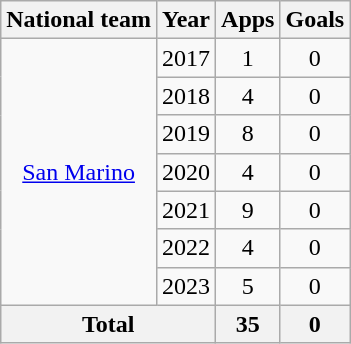<table class="wikitable" style="text-align:center">
<tr>
<th>National team</th>
<th>Year</th>
<th>Apps</th>
<th>Goals</th>
</tr>
<tr>
<td rowspan="7"><a href='#'>San Marino</a></td>
<td>2017</td>
<td>1</td>
<td>0</td>
</tr>
<tr>
<td>2018</td>
<td>4</td>
<td>0</td>
</tr>
<tr>
<td>2019</td>
<td>8</td>
<td>0</td>
</tr>
<tr>
<td>2020</td>
<td>4</td>
<td>0</td>
</tr>
<tr>
<td>2021</td>
<td>9</td>
<td>0</td>
</tr>
<tr>
<td>2022</td>
<td>4</td>
<td>0</td>
</tr>
<tr>
<td>2023</td>
<td>5</td>
<td>0</td>
</tr>
<tr>
<th colspan=2>Total</th>
<th>35</th>
<th>0</th>
</tr>
</table>
